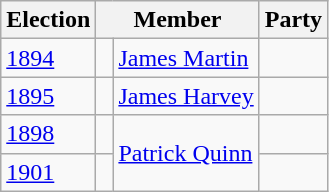<table class="wikitable">
<tr>
<th>Election</th>
<th colspan="2">Member</th>
<th>Party</th>
</tr>
<tr>
<td><a href='#'>1894</a></td>
<td> </td>
<td><a href='#'>James Martin</a></td>
<td></td>
</tr>
<tr>
<td><a href='#'>1895</a></td>
<td> </td>
<td><a href='#'>James Harvey</a></td>
<td></td>
</tr>
<tr>
<td><a href='#'>1898</a></td>
<td> </td>
<td rowspan="2"><a href='#'>Patrick Quinn</a></td>
<td></td>
</tr>
<tr>
<td><a href='#'>1901</a></td>
<td> </td>
<td></td>
</tr>
</table>
